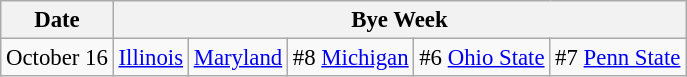<table class="wikitable" style="font-size:95%;">
<tr>
<th>Date</th>
<th colspan="5">Bye Week</th>
</tr>
<tr>
<td>October 16</td>
<td><a href='#'>Illinois</a></td>
<td><a href='#'>Maryland</a></td>
<td>#8 <a href='#'>Michigan</a></td>
<td>#6 <a href='#'>Ohio State</a></td>
<td>#7 <a href='#'>Penn State</a></td>
</tr>
</table>
